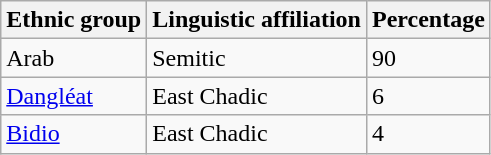<table class="wikitable">
<tr>
<th>Ethnic group</th>
<th>Linguistic affiliation</th>
<th>Percentage</th>
</tr>
<tr>
<td>Arab</td>
<td>Semitic</td>
<td>90</td>
</tr>
<tr>
<td><a href='#'>Dangléat</a></td>
<td>East Chadic</td>
<td>6</td>
</tr>
<tr>
<td><a href='#'>Bidio</a></td>
<td>East Chadic</td>
<td>4</td>
</tr>
</table>
